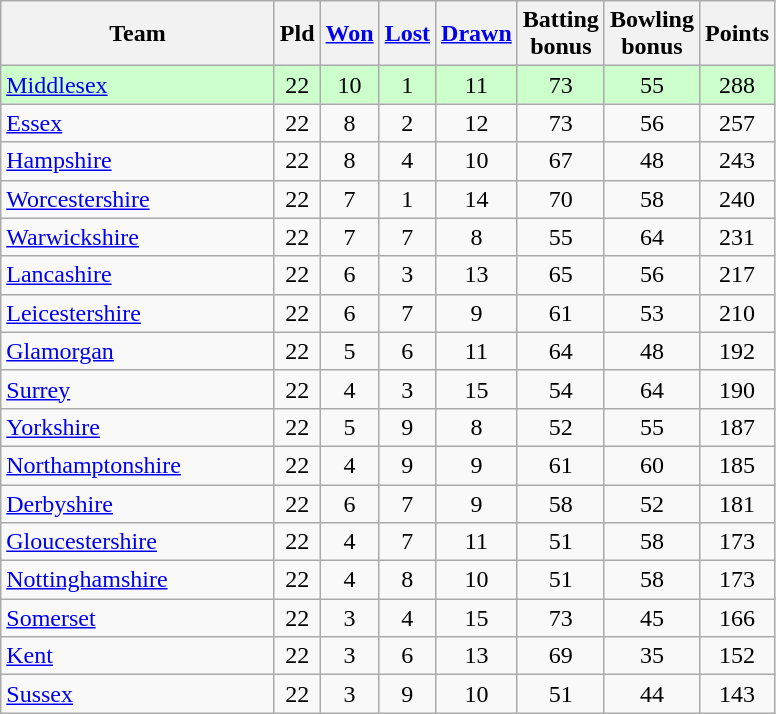<table class="wikitable" style="text-align:center;">
<tr>
<th width=175>Team</th>
<th width=20 abbr="Played">Pld</th>
<th width=20 abbr="Won"><a href='#'>Won</a></th>
<th width=20 abbr="Lost"><a href='#'>Lost</a></th>
<th width=20 abbr="Drawn"><a href='#'>Drawn</a></th>
<th width=20 abbr="Bonus points">Batting bonus</th>
<th width=20 abbr="Bonus points">Bowling bonus</th>
<th width=20 abbr="Points">Points</th>
</tr>
<tr style="background:#ccffcc;">
<td style="text-align:left;"><a href='#'>Middlesex</a></td>
<td>22</td>
<td>10</td>
<td>1</td>
<td>11</td>
<td>73</td>
<td>55</td>
<td>288</td>
</tr>
<tr>
<td style="text-align:left;"><a href='#'>Essex</a></td>
<td>22</td>
<td>8</td>
<td>2</td>
<td>12</td>
<td>73</td>
<td>56</td>
<td>257</td>
</tr>
<tr>
<td style="text-align:left;"><a href='#'>Hampshire</a></td>
<td>22</td>
<td>8</td>
<td>4</td>
<td>10</td>
<td>67</td>
<td>48</td>
<td>243</td>
</tr>
<tr>
<td style="text-align:left;"><a href='#'>Worcestershire</a></td>
<td>22</td>
<td>7</td>
<td>1</td>
<td>14</td>
<td>70</td>
<td>58</td>
<td>240</td>
</tr>
<tr>
<td style="text-align:left;"><a href='#'>Warwickshire</a></td>
<td>22</td>
<td>7</td>
<td>7</td>
<td>8</td>
<td>55</td>
<td>64</td>
<td>231</td>
</tr>
<tr>
<td style="text-align:left;"><a href='#'>Lancashire</a></td>
<td>22</td>
<td>6</td>
<td>3</td>
<td>13</td>
<td>65</td>
<td>56</td>
<td>217</td>
</tr>
<tr>
<td style="text-align:left;"><a href='#'>Leicestershire</a></td>
<td>22</td>
<td>6</td>
<td>7</td>
<td>9</td>
<td>61</td>
<td>53</td>
<td>210</td>
</tr>
<tr>
<td style="text-align:left;"><a href='#'>Glamorgan</a></td>
<td>22</td>
<td>5</td>
<td>6</td>
<td>11</td>
<td>64</td>
<td>48</td>
<td>192</td>
</tr>
<tr>
<td style="text-align:left;"><a href='#'>Surrey</a></td>
<td>22</td>
<td>4</td>
<td>3</td>
<td>15</td>
<td>54</td>
<td>64</td>
<td>190</td>
</tr>
<tr>
<td style="text-align:left;"><a href='#'>Yorkshire</a></td>
<td>22</td>
<td>5</td>
<td>9</td>
<td>8</td>
<td>52</td>
<td>55</td>
<td>187</td>
</tr>
<tr>
<td style="text-align:left;"><a href='#'>Northamptonshire</a></td>
<td>22</td>
<td>4</td>
<td>9</td>
<td>9</td>
<td>61</td>
<td>60</td>
<td>185</td>
</tr>
<tr>
<td style="text-align:left;"><a href='#'>Derbyshire</a></td>
<td>22</td>
<td>6</td>
<td>7</td>
<td>9</td>
<td>58</td>
<td>52</td>
<td>181</td>
</tr>
<tr>
<td style="text-align:left;"><a href='#'>Gloucestershire</a></td>
<td>22</td>
<td>4</td>
<td>7</td>
<td>11</td>
<td>51</td>
<td>58</td>
<td>173</td>
</tr>
<tr>
<td style="text-align:left;"><a href='#'>Nottinghamshire</a></td>
<td>22</td>
<td>4</td>
<td>8</td>
<td>10</td>
<td>51</td>
<td>58</td>
<td>173</td>
</tr>
<tr>
<td style="text-align:left;"><a href='#'>Somerset</a></td>
<td>22</td>
<td>3</td>
<td>4</td>
<td>15</td>
<td>73</td>
<td>45</td>
<td>166</td>
</tr>
<tr>
<td style="text-align:left;"><a href='#'>Kent</a></td>
<td>22</td>
<td>3</td>
<td>6</td>
<td>13</td>
<td>69</td>
<td>35</td>
<td>152</td>
</tr>
<tr>
<td style="text-align:left;"><a href='#'>Sussex</a></td>
<td>22</td>
<td>3</td>
<td>9</td>
<td>10</td>
<td>51</td>
<td>44</td>
<td>143</td>
</tr>
</table>
